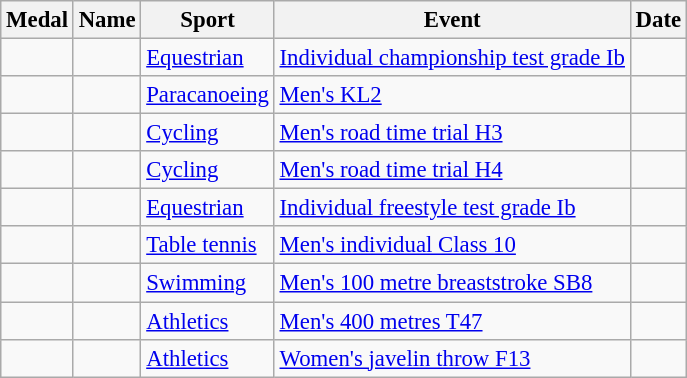<table class="wikitable sortable"  style="font-size:95%">
<tr>
<th>Medal</th>
<th>Name</th>
<th>Sport</th>
<th>Event</th>
<th>Date</th>
</tr>
<tr>
<td></td>
<td></td>
<td><a href='#'>Equestrian</a></td>
<td><a href='#'>Individual championship test grade Ib</a></td>
<td></td>
</tr>
<tr>
<td></td>
<td></td>
<td><a href='#'>Paracanoeing</a></td>
<td><a href='#'>Men's KL2</a></td>
<td></td>
</tr>
<tr>
<td></td>
<td></td>
<td><a href='#'>Cycling</a></td>
<td><a href='#'>Men's road time trial H3</a></td>
<td></td>
</tr>
<tr>
<td></td>
<td></td>
<td><a href='#'>Cycling</a></td>
<td><a href='#'>Men's road time trial H4</a></td>
<td></td>
</tr>
<tr>
<td></td>
<td></td>
<td><a href='#'>Equestrian</a></td>
<td><a href='#'>Individual freestyle test grade Ib</a></td>
<td></td>
</tr>
<tr>
<td></td>
<td></td>
<td><a href='#'>Table tennis</a></td>
<td><a href='#'>Men's individual Class 10</a></td>
<td></td>
</tr>
<tr>
<td></td>
<td></td>
<td><a href='#'>Swimming</a></td>
<td><a href='#'>Men's 100 metre breaststroke SB8</a></td>
<td></td>
</tr>
<tr>
<td></td>
<td></td>
<td><a href='#'>Athletics</a></td>
<td><a href='#'>Men's 400 metres T47</a></td>
<td></td>
</tr>
<tr>
<td></td>
<td></td>
<td><a href='#'>Athletics</a></td>
<td><a href='#'>Women's javelin throw F13</a></td>
<td></td>
</tr>
</table>
